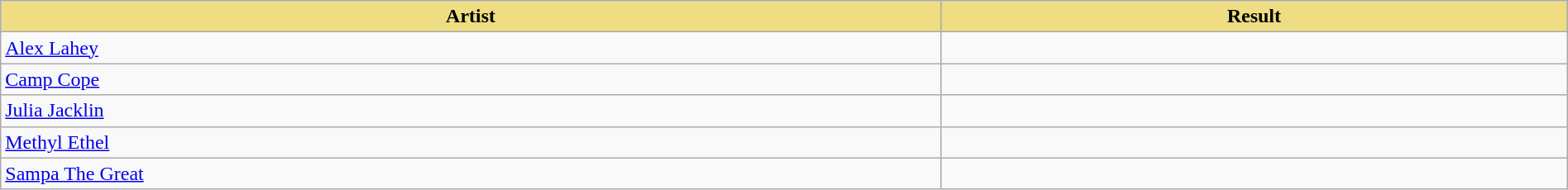<table class="wikitable" width=100%>
<tr>
<th style="width:15%;background:#EEDD82;">Artist</th>
<th style="width:10%;background:#EEDD82;">Result</th>
</tr>
<tr>
<td><a href='#'>Alex Lahey</a></td>
<td></td>
</tr>
<tr>
<td><a href='#'>Camp Cope</a></td>
<td></td>
</tr>
<tr>
<td><a href='#'>Julia Jacklin</a></td>
<td></td>
</tr>
<tr>
<td><a href='#'>Methyl Ethel</a></td>
<td></td>
</tr>
<tr>
<td><a href='#'>Sampa The Great</a></td>
<td></td>
</tr>
</table>
